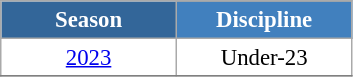<table class="wikitable" style="font-size:95%; text-align:center; border:grey solid 1px; border-collapse:collapse; background:#ffffff;">
<tr style="background-color:#369; color:white;">
<td rowspan="2" colspan="1" style="width:110px"><strong>Season</strong></td>
</tr>
<tr style="background-color:#4180be; color:white;">
<td style="width:110px"><strong>Discipline</strong></td>
</tr>
<tr>
<td align=center><a href='#'>2023</a></td>
<td align=center>Under-23</td>
</tr>
<tr>
</tr>
</table>
